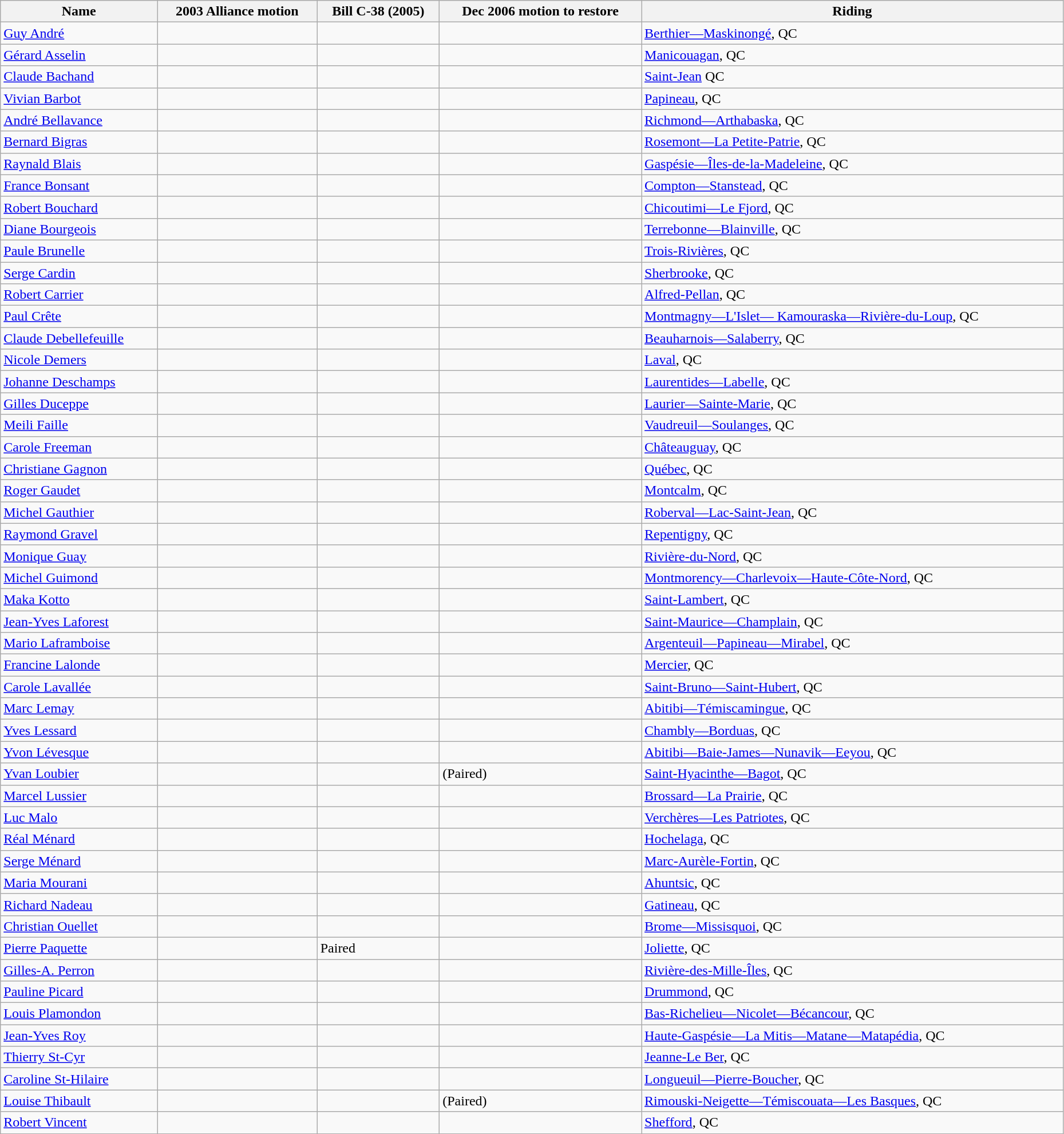<table class="wikitable" width="98%">
<tr>
<th>Name</th>
<th>2003 Alliance motion</th>
<th>Bill C-38 (2005)</th>
<th>Dec 2006 motion to restore</th>
<th>Riding</th>
</tr>
<tr>
<td><a href='#'>Guy André</a></td>
<td></td>
<td></td>
<td></td>
<td><a href='#'>Berthier—Maskinongé</a>, QC</td>
</tr>
<tr>
<td><a href='#'>Gérard Asselin</a></td>
<td></td>
<td></td>
<td></td>
<td><a href='#'>Manicouagan</a>, QC</td>
</tr>
<tr>
<td><a href='#'>Claude Bachand</a></td>
<td></td>
<td></td>
<td></td>
<td><a href='#'>Saint-Jean</a> QC</td>
</tr>
<tr>
<td><a href='#'>Vivian Barbot</a></td>
<td></td>
<td></td>
<td></td>
<td><a href='#'>Papineau</a>, QC</td>
</tr>
<tr>
<td><a href='#'>André Bellavance</a></td>
<td></td>
<td></td>
<td></td>
<td><a href='#'>Richmond—Arthabaska</a>, QC</td>
</tr>
<tr>
<td><a href='#'>Bernard Bigras</a></td>
<td></td>
<td></td>
<td></td>
<td><a href='#'>Rosemont—La Petite-Patrie</a>, QC</td>
</tr>
<tr>
<td><a href='#'>Raynald Blais</a></td>
<td></td>
<td></td>
<td></td>
<td><a href='#'>Gaspésie—Îles-de-la-Madeleine</a>, QC</td>
</tr>
<tr>
<td><a href='#'>France Bonsant</a></td>
<td></td>
<td></td>
<td></td>
<td><a href='#'>Compton—Stanstead</a>, QC</td>
</tr>
<tr>
<td><a href='#'>Robert Bouchard</a></td>
<td></td>
<td></td>
<td></td>
<td><a href='#'>Chicoutimi—Le Fjord</a>, QC</td>
</tr>
<tr>
<td><a href='#'>Diane Bourgeois</a></td>
<td></td>
<td></td>
<td></td>
<td><a href='#'>Terrebonne—Blainville</a>, QC</td>
</tr>
<tr>
<td><a href='#'>Paule Brunelle</a></td>
<td></td>
<td></td>
<td></td>
<td><a href='#'>Trois-Rivières</a>, QC</td>
</tr>
<tr>
<td><a href='#'>Serge Cardin</a></td>
<td></td>
<td></td>
<td></td>
<td><a href='#'>Sherbrooke</a>, QC</td>
</tr>
<tr>
<td><a href='#'>Robert Carrier</a></td>
<td></td>
<td></td>
<td></td>
<td><a href='#'>Alfred-Pellan</a>, QC</td>
</tr>
<tr>
<td><a href='#'>Paul Crête</a></td>
<td></td>
<td></td>
<td></td>
<td><a href='#'>Montmagny—L'Islet— Kamouraska—Rivière-du-Loup</a>, QC</td>
</tr>
<tr>
<td><a href='#'>Claude Debellefeuille</a></td>
<td></td>
<td></td>
<td></td>
<td><a href='#'>Beauharnois—Salaberry</a>, QC</td>
</tr>
<tr>
<td><a href='#'>Nicole Demers</a></td>
<td></td>
<td></td>
<td></td>
<td><a href='#'>Laval</a>, QC</td>
</tr>
<tr>
<td><a href='#'>Johanne Deschamps</a></td>
<td></td>
<td></td>
<td></td>
<td><a href='#'>Laurentides—Labelle</a>, QC</td>
</tr>
<tr>
<td><a href='#'>Gilles Duceppe</a></td>
<td></td>
<td></td>
<td></td>
<td><a href='#'>Laurier—Sainte-Marie</a>, QC</td>
</tr>
<tr>
<td><a href='#'>Meili Faille</a></td>
<td></td>
<td></td>
<td></td>
<td><a href='#'>Vaudreuil—Soulanges</a>, QC</td>
</tr>
<tr>
<td><a href='#'>Carole Freeman</a></td>
<td></td>
<td></td>
<td></td>
<td><a href='#'>Châteauguay</a>, QC</td>
</tr>
<tr>
<td><a href='#'>Christiane Gagnon</a></td>
<td></td>
<td></td>
<td></td>
<td><a href='#'>Québec</a>, QC</td>
</tr>
<tr>
<td><a href='#'>Roger Gaudet</a></td>
<td></td>
<td></td>
<td></td>
<td><a href='#'>Montcalm</a>, QC</td>
</tr>
<tr>
<td><a href='#'>Michel Gauthier</a></td>
<td></td>
<td></td>
<td></td>
<td><a href='#'>Roberval—Lac-Saint-Jean</a>, QC</td>
</tr>
<tr>
<td><a href='#'>Raymond Gravel</a></td>
<td></td>
<td></td>
<td></td>
<td><a href='#'>Repentigny</a>, QC</td>
</tr>
<tr>
<td><a href='#'>Monique Guay</a></td>
<td></td>
<td></td>
<td></td>
<td><a href='#'>Rivière-du-Nord</a>, QC</td>
</tr>
<tr>
<td><a href='#'>Michel Guimond</a></td>
<td></td>
<td></td>
<td></td>
<td><a href='#'>Montmorency—Charlevoix—Haute-Côte-Nord</a>, QC</td>
</tr>
<tr>
<td><a href='#'>Maka Kotto</a></td>
<td></td>
<td></td>
<td></td>
<td><a href='#'>Saint-Lambert</a>, QC</td>
</tr>
<tr>
<td><a href='#'>Jean-Yves Laforest</a></td>
<td></td>
<td></td>
<td></td>
<td><a href='#'>Saint-Maurice—Champlain</a>, QC</td>
</tr>
<tr>
<td><a href='#'>Mario Laframboise</a></td>
<td></td>
<td></td>
<td></td>
<td><a href='#'>Argenteuil—Papineau—Mirabel</a>, QC</td>
</tr>
<tr>
<td><a href='#'>Francine Lalonde</a></td>
<td></td>
<td></td>
<td></td>
<td><a href='#'>Mercier</a>, QC</td>
</tr>
<tr>
<td><a href='#'>Carole Lavallée</a></td>
<td></td>
<td></td>
<td></td>
<td><a href='#'>Saint-Bruno—Saint-Hubert</a>, QC</td>
</tr>
<tr>
<td><a href='#'>Marc Lemay</a></td>
<td></td>
<td></td>
<td></td>
<td><a href='#'>Abitibi—Témiscamingue</a>, QC</td>
</tr>
<tr>
<td><a href='#'>Yves Lessard</a></td>
<td></td>
<td></td>
<td></td>
<td><a href='#'>Chambly—Borduas</a>, QC</td>
</tr>
<tr>
<td><a href='#'>Yvon Lévesque</a></td>
<td></td>
<td></td>
<td></td>
<td><a href='#'>Abitibi—Baie-James—Nunavik—Eeyou</a>, QC</td>
</tr>
<tr>
<td><a href='#'>Yvan Loubier</a></td>
<td></td>
<td></td>
<td> (Paired)</td>
<td><a href='#'>Saint-Hyacinthe—Bagot</a>, QC</td>
</tr>
<tr>
<td><a href='#'>Marcel Lussier</a></td>
<td></td>
<td></td>
<td></td>
<td><a href='#'>Brossard—La Prairie</a>, QC</td>
</tr>
<tr>
<td><a href='#'>Luc Malo</a></td>
<td></td>
<td></td>
<td></td>
<td><a href='#'>Verchères—Les Patriotes</a>, QC</td>
</tr>
<tr>
<td><a href='#'>Réal Ménard</a></td>
<td></td>
<td></td>
<td></td>
<td><a href='#'>Hochelaga</a>, QC</td>
</tr>
<tr>
<td><a href='#'>Serge Ménard</a></td>
<td></td>
<td></td>
<td></td>
<td><a href='#'>Marc-Aurèle-Fortin</a>, QC</td>
</tr>
<tr>
<td><a href='#'>Maria Mourani</a></td>
<td></td>
<td></td>
<td></td>
<td><a href='#'>Ahuntsic</a>, QC</td>
</tr>
<tr>
<td><a href='#'>Richard Nadeau</a></td>
<td></td>
<td></td>
<td></td>
<td><a href='#'>Gatineau</a>, QC</td>
</tr>
<tr>
<td><a href='#'>Christian Ouellet</a></td>
<td></td>
<td></td>
<td></td>
<td><a href='#'>Brome—Missisquoi</a>, QC</td>
</tr>
<tr>
<td><a href='#'>Pierre Paquette</a></td>
<td></td>
<td>Paired</td>
<td></td>
<td><a href='#'>Joliette</a>, QC</td>
</tr>
<tr>
<td><a href='#'>Gilles-A. Perron</a></td>
<td></td>
<td></td>
<td></td>
<td><a href='#'>Rivière-des-Mille-Îles</a>, QC</td>
</tr>
<tr>
<td><a href='#'>Pauline Picard</a></td>
<td></td>
<td></td>
<td></td>
<td><a href='#'>Drummond</a>, QC</td>
</tr>
<tr>
<td><a href='#'>Louis Plamondon</a></td>
<td></td>
<td></td>
<td></td>
<td><a href='#'>Bas-Richelieu—Nicolet—Bécancour</a>, QC</td>
</tr>
<tr>
<td><a href='#'>Jean-Yves Roy</a></td>
<td></td>
<td></td>
<td></td>
<td><a href='#'>Haute-Gaspésie—La Mitis—Matane—Matapédia</a>, QC</td>
</tr>
<tr>
<td><a href='#'>Thierry St-Cyr</a></td>
<td></td>
<td></td>
<td></td>
<td><a href='#'>Jeanne-Le Ber</a>, QC</td>
</tr>
<tr>
<td><a href='#'>Caroline St-Hilaire</a></td>
<td></td>
<td></td>
<td></td>
<td><a href='#'>Longueuil—Pierre-Boucher</a>, QC</td>
</tr>
<tr>
<td><a href='#'>Louise Thibault</a></td>
<td></td>
<td></td>
<td> (Paired)</td>
<td><a href='#'>Rimouski-Neigette—Témiscouata—Les Basques</a>, QC</td>
</tr>
<tr>
<td><a href='#'>Robert Vincent</a></td>
<td></td>
<td></td>
<td></td>
<td><a href='#'>Shefford</a>, QC</td>
</tr>
</table>
